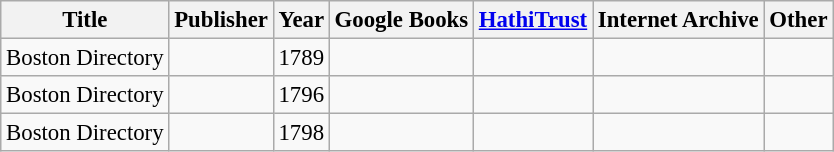<table class="wikitable" style="font-size: 95%;">
<tr>
<th>Title</th>
<th>Publisher</th>
<th>Year</th>
<th>Google Books</th>
<th><a href='#'>HathiTrust</a></th>
<th>Internet Archive</th>
<th>Other</th>
</tr>
<tr>
<td>Boston Directory</td>
<td></td>
<td>1789</td>
<td></td>
<td></td>
<td></td>
<td></td>
</tr>
<tr>
<td>Boston Directory</td>
<td></td>
<td>1796</td>
<td></td>
<td></td>
<td></td>
<td></td>
</tr>
<tr>
<td>Boston Directory</td>
<td></td>
<td>1798</td>
<td></td>
<td></td>
<td></td>
<td></td>
</tr>
</table>
